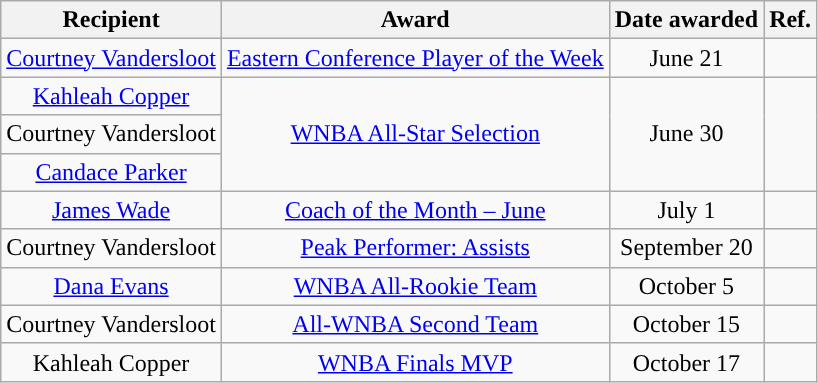<table class="wikitable sortable sortable" style="text-align: center">
<tr>
<th>Recipient</th>
<th>Award</th>
<th>Date awarded</th>
<th class="unsortable">Ref.</th>
</tr>
<tr>
<td><a href='#'>Courtney Vandersloot</a></td>
<td><a href='#'>Eastern Conference Player of the Week</a></td>
<td>June 21</td>
<td></td>
</tr>
<tr>
<td><a href='#'>Kahleah Copper</a></td>
<td rowspan=3><a href='#'>WNBA All-Star Selection</a></td>
<td rowspan=3>June 30</td>
<td rowspan=3></td>
</tr>
<tr>
<td>Courtney Vandersloot</td>
</tr>
<tr>
<td><a href='#'>Candace Parker</a></td>
</tr>
<tr>
<td><a href='#'>James Wade</a></td>
<td><a href='#'>Coach of the Month – June</a></td>
<td>July 1</td>
<td></td>
</tr>
<tr>
<td>Courtney Vandersloot</td>
<td><a href='#'>Peak Performer: Assists</a></td>
<td>September 20</td>
<td></td>
</tr>
<tr>
<td><a href='#'>Dana Evans</a></td>
<td><a href='#'>WNBA All-Rookie Team</a></td>
<td>October 5</td>
<td></td>
</tr>
<tr>
<td>Courtney Vandersloot</td>
<td><a href='#'>All-WNBA Second Team</a></td>
<td>October 15</td>
<td></td>
</tr>
<tr>
<td>Kahleah Copper</td>
<td><a href='#'>WNBA Finals MVP</a></td>
<td>October 17</td>
<td></td>
</tr>
</table>
